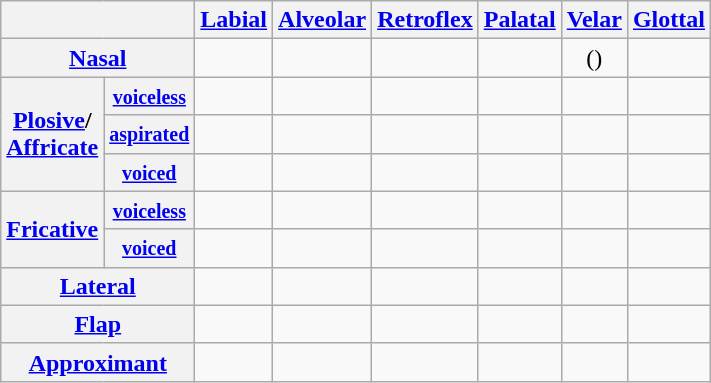<table class="wikitable" style="text-align: center;">
<tr>
<th colspan="2"></th>
<th><a href='#'>Labial</a></th>
<th><a href='#'>Alveolar</a></th>
<th><a href='#'>Retroflex</a></th>
<th><a href='#'>Palatal</a></th>
<th><a href='#'>Velar</a></th>
<th><a href='#'>Glottal</a></th>
</tr>
<tr>
<th colspan="2"><a href='#'>Nasal</a></th>
<td></td>
<td></td>
<td></td>
<td></td>
<td>()</td>
<td></td>
</tr>
<tr>
<th rowspan="3"><a href='#'>Plosive</a>/<br><a href='#'>Affricate</a></th>
<th><small><a href='#'>voiceless</a></small></th>
<td></td>
<td></td>
<td></td>
<td></td>
<td></td>
<td></td>
</tr>
<tr>
<th><small> <a href='#'>aspirated</a></small></th>
<td></td>
<td></td>
<td></td>
<td></td>
<td></td>
<td></td>
</tr>
<tr>
<th><small><a href='#'>voiced</a></small></th>
<td></td>
<td></td>
<td></td>
<td></td>
<td></td>
<td></td>
</tr>
<tr>
<th rowspan="2"><a href='#'>Fricative</a></th>
<th><small> <a href='#'>voiceless</a></small></th>
<td></td>
<td></td>
<td></td>
<td></td>
<td></td>
<td></td>
</tr>
<tr>
<th><small> <a href='#'>voiced</a></small></th>
<td></td>
<td></td>
<td></td>
<td></td>
<td></td>
<td></td>
</tr>
<tr>
<th colspan="2"><a href='#'>Lateral</a></th>
<td></td>
<td></td>
<td></td>
<td></td>
<td></td>
<td></td>
</tr>
<tr>
<th colspan="2"><a href='#'>Flap</a></th>
<td></td>
<td></td>
<td></td>
<td></td>
<td></td>
<td></td>
</tr>
<tr>
<th colspan="2"><a href='#'>Approximant</a></th>
<td></td>
<td></td>
<td></td>
<td></td>
<td></td>
<td></td>
</tr>
</table>
